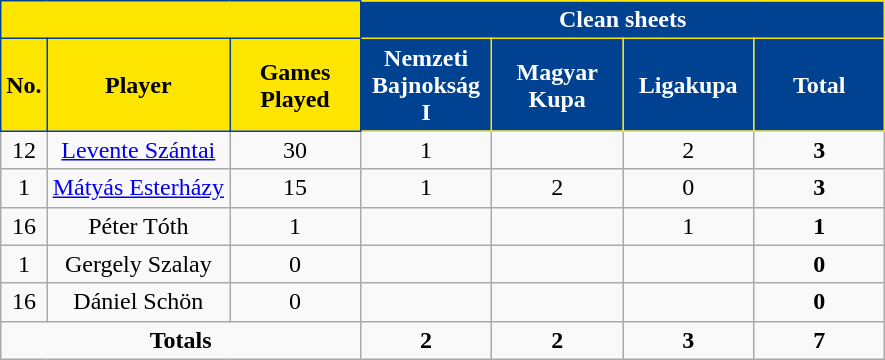<table class="wikitable sortable alternance" style="text-align:center">
<tr>
<th colspan="3" style="background:#FDE500;border:1px solid #004292"></th>
<th colspan="4" style="background:#004292;color:white;border:1px solid #FDE500">Clean sheets</th>
</tr>
<tr>
<th style="background-color:#FDE500;color:black;border:1px solid #004292">No.</th>
<th style="background-color:#FDE500;color:black;border:1px solid #004292">Player</th>
<th width=80 style="background-color:#FDE500;color:black;border:1px solid #004292">Games Played</th>
<th width=80 style="background-color:#004292;color:white;border:1px solid #FDE500">Nemzeti Bajnokság I</th>
<th width=80 style="background-color:#004292;color:white;border:1px solid #FDE500">Magyar Kupa</th>
<th width=80 style="background-color:#004292;color:white;border:1px solid #FDE500">Ligakupa</th>
<th width=80 style="background-color:#004292;color:white;border:1px solid #FDE500">Total</th>
</tr>
<tr>
<td>12</td>
<td> <a href='#'>Levente Szántai</a></td>
<td>30</td>
<td>1</td>
<td></td>
<td>2</td>
<td><strong>3</strong></td>
</tr>
<tr>
<td>1</td>
<td> <a href='#'>Mátyás Esterházy</a></td>
<td>15</td>
<td>1</td>
<td>2</td>
<td>0</td>
<td><strong>3</strong></td>
</tr>
<tr>
<td>16</td>
<td> Péter Tóth</td>
<td>1</td>
<td></td>
<td></td>
<td>1</td>
<td><strong>1</strong></td>
</tr>
<tr>
<td>1</td>
<td> Gergely Szalay</td>
<td>0</td>
<td></td>
<td></td>
<td></td>
<td><strong>0</strong></td>
</tr>
<tr>
<td>16</td>
<td> Dániel Schön</td>
<td>0</td>
<td></td>
<td></td>
<td></td>
<td><strong>0</strong></td>
</tr>
<tr class="sortbottom">
<td colspan="3"><strong>Totals</strong></td>
<td><strong>2</strong></td>
<td><strong>2</strong></td>
<td><strong>3</strong></td>
<td><strong>7</strong></td>
</tr>
</table>
